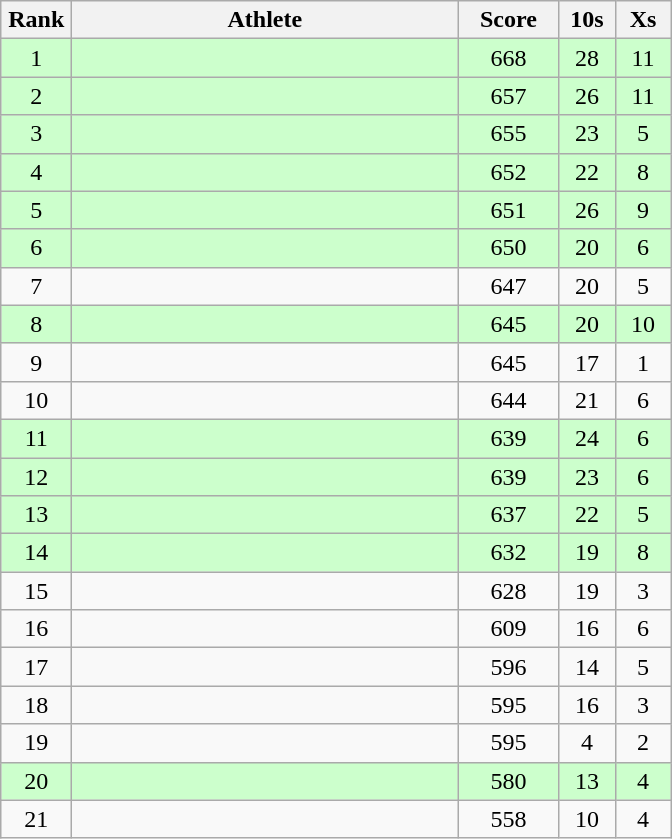<table class=wikitable style="text-align:center">
<tr>
<th width=40>Rank</th>
<th width=250>Athlete</th>
<th width=60>Score</th>
<th width=30>10s</th>
<th width=30>Xs</th>
</tr>
<tr bgcolor="ccffcc">
<td>1</td>
<td align=left></td>
<td>668</td>
<td>28</td>
<td>11</td>
</tr>
<tr bgcolor="ccffcc">
<td>2</td>
<td align=left></td>
<td>657</td>
<td>26</td>
<td>11</td>
</tr>
<tr bgcolor="ccffcc">
<td>3</td>
<td align=left></td>
<td>655</td>
<td>23</td>
<td>5</td>
</tr>
<tr bgcolor="ccffcc">
<td>4</td>
<td align=left></td>
<td>652</td>
<td>22</td>
<td>8</td>
</tr>
<tr bgcolor="ccffcc">
<td>5</td>
<td align=left></td>
<td>651</td>
<td>26</td>
<td>9</td>
</tr>
<tr bgcolor="ccffcc">
<td>6</td>
<td align=left></td>
<td>650</td>
<td>20</td>
<td>6</td>
</tr>
<tr>
<td>7</td>
<td align=left></td>
<td>647</td>
<td>20</td>
<td>5</td>
</tr>
<tr bgcolor="ccffcc">
<td>8</td>
<td align=left></td>
<td>645</td>
<td>20</td>
<td>10</td>
</tr>
<tr>
<td>9</td>
<td align=left></td>
<td>645</td>
<td>17</td>
<td>1</td>
</tr>
<tr>
<td>10</td>
<td align=left></td>
<td>644</td>
<td>21</td>
<td>6</td>
</tr>
<tr bgcolor="ccffcc">
<td>11</td>
<td align=left></td>
<td>639</td>
<td>24</td>
<td>6</td>
</tr>
<tr bgcolor="ccffcc">
<td>12</td>
<td align=left></td>
<td>639</td>
<td>23</td>
<td>6</td>
</tr>
<tr bgcolor="ccffcc">
<td>13</td>
<td align=left></td>
<td>637</td>
<td>22</td>
<td>5</td>
</tr>
<tr bgcolor="ccffcc">
<td>14</td>
<td align=left></td>
<td>632</td>
<td>19</td>
<td>8</td>
</tr>
<tr>
<td>15</td>
<td align=left></td>
<td>628</td>
<td>19</td>
<td>3</td>
</tr>
<tr>
<td>16</td>
<td align=left></td>
<td>609</td>
<td>16</td>
<td>6</td>
</tr>
<tr>
<td>17</td>
<td align=left></td>
<td>596</td>
<td>14</td>
<td>5</td>
</tr>
<tr>
<td>18</td>
<td align=left></td>
<td>595</td>
<td>16</td>
<td>3</td>
</tr>
<tr>
<td>19</td>
<td align=left></td>
<td>595</td>
<td>4</td>
<td>2</td>
</tr>
<tr bgcolor="ccffcc">
<td>20</td>
<td align=left></td>
<td>580</td>
<td>13</td>
<td>4</td>
</tr>
<tr>
<td>21</td>
<td align=left></td>
<td>558</td>
<td>10</td>
<td>4</td>
</tr>
</table>
